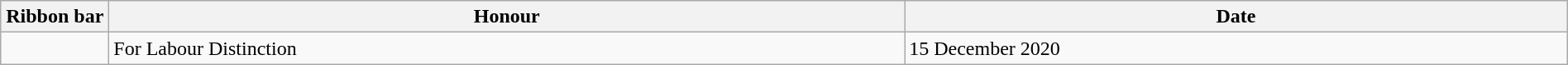<table class="wikitable" style="width:100%;">
<tr>
<th style="width:80px;">Ribbon bar</th>
<th>Honour</th>
<th>Date</th>
</tr>
<tr>
<td></td>
<td>For Labour Distinction</td>
<td>15 December 2020</td>
</tr>
</table>
